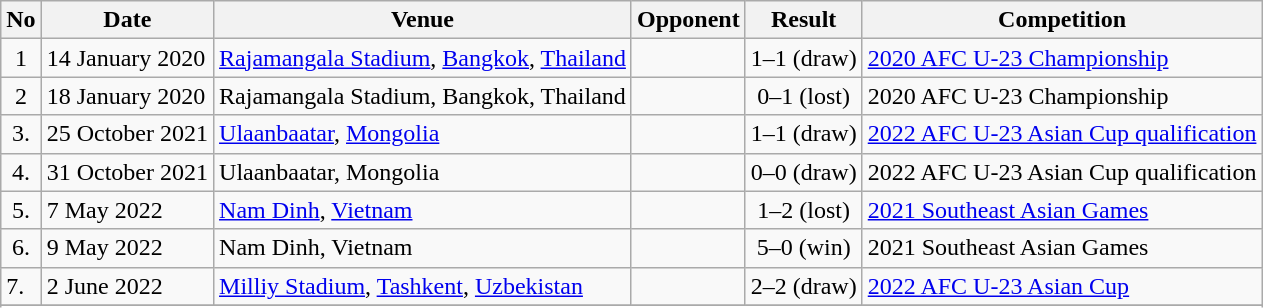<table class="wikitable">
<tr>
<th>No</th>
<th>Date</th>
<th>Venue</th>
<th>Opponent</th>
<th>Result</th>
<th>Competition</th>
</tr>
<tr>
<td align="center">1</td>
<td>14 January 2020</td>
<td><a href='#'>Rajamangala Stadium</a>, <a href='#'>Bangkok</a>, <a href='#'>Thailand</a></td>
<td></td>
<td align="center">1–1 (draw)</td>
<td><a href='#'>2020 AFC U-23 Championship</a></td>
</tr>
<tr>
<td align="center">2</td>
<td>18 January 2020</td>
<td>Rajamangala Stadium, Bangkok, Thailand</td>
<td></td>
<td align="center">0–1 (lost)</td>
<td>2020 AFC U-23 Championship</td>
</tr>
<tr>
<td align="center">3.</td>
<td>25 October 2021</td>
<td><a href='#'>Ulaanbaatar</a>, <a href='#'>Mongolia</a></td>
<td></td>
<td align=center>1–1 (draw)</td>
<td><a href='#'>2022 AFC U-23 Asian Cup qualification</a></td>
</tr>
<tr>
<td align="center">4.</td>
<td>31 October 2021</td>
<td>Ulaanbaatar, Mongolia</td>
<td></td>
<td align=center>0–0 (draw)</td>
<td>2022 AFC U-23 Asian Cup qualification</td>
</tr>
<tr>
<td align="center">5.</td>
<td>7 May 2022</td>
<td><a href='#'>Nam Dinh</a>, <a href='#'>Vietnam</a></td>
<td></td>
<td align=center>1–2 (lost)</td>
<td><a href='#'>2021 Southeast Asian Games</a></td>
</tr>
<tr>
<td align="center">6.</td>
<td>9 May 2022</td>
<td>Nam Dinh, Vietnam</td>
<td></td>
<td align=center>5–0 (win)</td>
<td>2021 Southeast Asian Games</td>
</tr>
<tr>
<td>7.</td>
<td>2 June 2022</td>
<td><a href='#'>Milliy Stadium</a>, <a href='#'>Tashkent</a>, <a href='#'>Uzbekistan</a></td>
<td></td>
<td align=center>2–2 (draw)</td>
<td><a href='#'>2022 AFC U-23 Asian Cup</a></td>
</tr>
<tr>
</tr>
<tr>
</tr>
</table>
